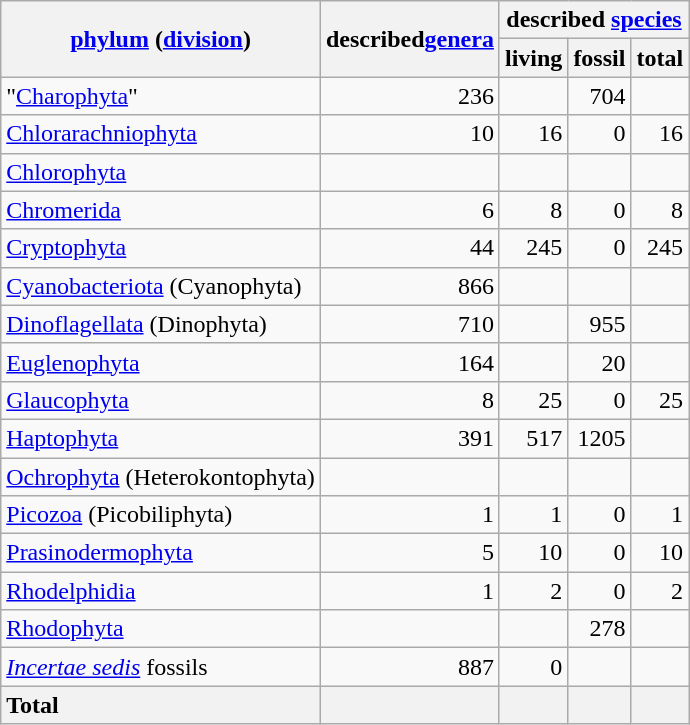<table class="wikitable sortable">
<tr>
<th rowspan="2"><a href='#'>phylum</a> (<a href='#'>division</a>)</th>
<th rowspan="2">described<a href='#'>genera</a></th>
<th colspan="3">described <a href='#'>species</a></th>
</tr>
<tr>
<th>living</th>
<th>fossil</th>
<th>total</th>
</tr>
<tr>
<td>"<a href='#'>Charophyta</a>" </td>
<td style="text-align:right">236</td>
<td style="text-align:right"></td>
<td style="text-align:right">704</td>
<td style="text-align:right"></td>
</tr>
<tr>
<td><a href='#'>Chlorarachniophyta</a></td>
<td style="text-align:right">10</td>
<td style="text-align:right">16</td>
<td style="text-align:right">0</td>
<td style="text-align:right">16</td>
</tr>
<tr>
<td><a href='#'>Chlorophyta</a></td>
<td style="text-align:right"></td>
<td style="text-align:right"></td>
<td style="text-align:right"></td>
<td style="text-align:right"></td>
</tr>
<tr>
<td><a href='#'>Chromerida</a></td>
<td style="text-align:right">6</td>
<td style="text-align:right">8</td>
<td style="text-align:right">0</td>
<td style="text-align:right">8</td>
</tr>
<tr>
<td><a href='#'>Cryptophyta</a></td>
<td style="text-align:right">44</td>
<td style="text-align:right">245</td>
<td style="text-align:right">0</td>
<td style="text-align:right">245</td>
</tr>
<tr>
<td><a href='#'>Cyanobacteriota</a> (Cyanophyta)</td>
<td style="text-align:right">866</td>
<td style="text-align:right"></td>
<td style="text-align:right"></td>
<td style="text-align:right"></td>
</tr>
<tr>
<td><a href='#'>Dinoflagellata</a> (Dinophyta)</td>
<td style="text-align:right">710</td>
<td style="text-align:right"></td>
<td style="text-align:right">955</td>
<td style="text-align:right"></td>
</tr>
<tr>
<td><a href='#'>Euglenophyta</a></td>
<td style="text-align:right">164</td>
<td style="text-align:right"></td>
<td style="text-align:right">20</td>
<td style="text-align:right"></td>
</tr>
<tr>
<td><a href='#'>Glaucophyta</a></td>
<td style="text-align:right">8</td>
<td style="text-align:right">25</td>
<td style="text-align:right">0</td>
<td style="text-align:right">25</td>
</tr>
<tr>
<td><a href='#'>Haptophyta</a></td>
<td style="text-align:right">391</td>
<td style="text-align:right">517</td>
<td style="text-align:right">1205</td>
<td style="text-align:right"></td>
</tr>
<tr>
<td><a href='#'>Ochrophyta</a> (Heterokontophyta)</td>
<td style="text-align:right"></td>
<td style="text-align:right"></td>
<td style="text-align:right"></td>
<td style="text-align:right"></td>
</tr>
<tr>
<td><a href='#'>Picozoa</a> (Picobiliphyta)</td>
<td style="text-align:right">1</td>
<td style="text-align:right">1</td>
<td style="text-align:right">0</td>
<td style="text-align:right">1</td>
</tr>
<tr>
<td><a href='#'>Prasinodermophyta</a></td>
<td style="text-align:right">5</td>
<td style="text-align:right">10</td>
<td style="text-align:right">0</td>
<td style="text-align:right">10</td>
</tr>
<tr>
<td><a href='#'>Rhodelphidia</a></td>
<td style="text-align:right">1</td>
<td style="text-align:right">2</td>
<td style="text-align:right">0</td>
<td style="text-align:right">2</td>
</tr>
<tr>
<td><a href='#'>Rhodophyta</a></td>
<td style="text-align:right"></td>
<td style="text-align:right"></td>
<td style="text-align:right">278</td>
<td style="text-align:right"></td>
</tr>
<tr>
<td><em><a href='#'>Incertae sedis</a></em> fossils</td>
<td style="text-align:right">887</td>
<td style="text-align:right">0</td>
<td style="text-align:right"></td>
<td style="text-align:right"></td>
</tr>
<tr>
<th style = "text-align:left">Total</th>
<th style="text-align:right"></th>
<th style="text-align:right"></th>
<th style="text-align:right"></th>
<th style="text-align:right"></th>
</tr>
</table>
